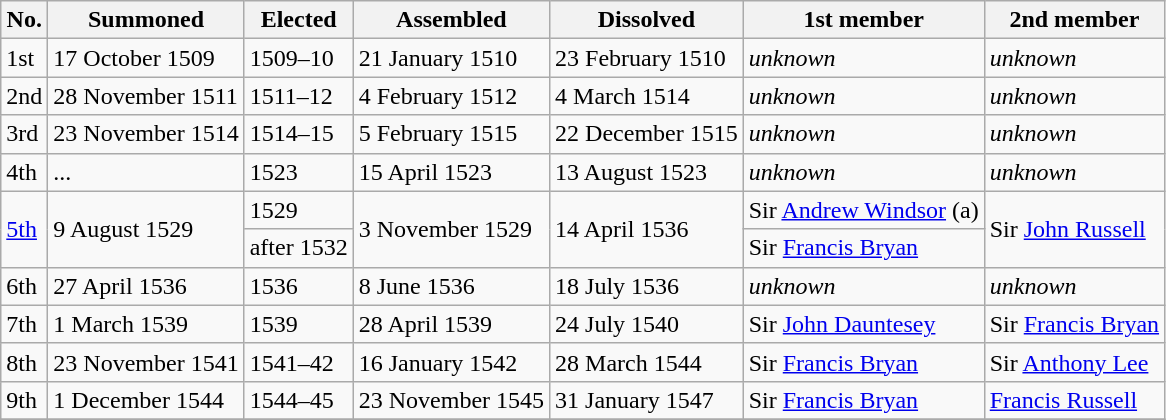<table class="wikitable">
<tr>
<th>No.</th>
<th>Summoned</th>
<th>Elected</th>
<th>Assembled</th>
<th>Dissolved</th>
<th>1st member</th>
<th>2nd member</th>
</tr>
<tr>
<td>1st</td>
<td>17 October 1509</td>
<td>1509–10</td>
<td>21 January 1510</td>
<td>23 February 1510</td>
<td><em>unknown</em></td>
<td><em>unknown</em></td>
</tr>
<tr>
<td>2nd</td>
<td>28 November 1511</td>
<td>1511–12</td>
<td>4 February 1512</td>
<td>4 March 1514</td>
<td><em>unknown</em></td>
<td><em>unknown</em></td>
</tr>
<tr>
<td>3rd</td>
<td>23 November 1514</td>
<td>1514–15</td>
<td>5 February 1515</td>
<td>22 December 1515</td>
<td><em>unknown</em></td>
<td><em>unknown</em></td>
</tr>
<tr>
<td>4th</td>
<td>...</td>
<td>1523</td>
<td>15 April 1523</td>
<td>13 August 1523</td>
<td><em>unknown</em></td>
<td><em>unknown</em></td>
</tr>
<tr>
<td rowspan="2"><a href='#'>5th</a></td>
<td rowspan="2">9 August 1529</td>
<td>1529</td>
<td rowspan="2">3 November 1529</td>
<td rowspan="2">14 April 1536</td>
<td>Sir <a href='#'>Andrew Windsor</a> (a)</td>
<td rowspan="2">Sir <a href='#'>John Russell</a></td>
</tr>
<tr>
<td>after 1532</td>
<td>Sir <a href='#'>Francis Bryan</a></td>
</tr>
<tr>
<td>6th</td>
<td>27 April 1536</td>
<td>1536</td>
<td>8 June 1536</td>
<td>18 July 1536</td>
<td><em>unknown</em></td>
<td><em>unknown</em></td>
</tr>
<tr>
<td>7th</td>
<td>1 March 1539</td>
<td>1539</td>
<td>28 April 1539</td>
<td>24 July 1540</td>
<td>Sir <a href='#'>John Dauntesey</a></td>
<td>Sir <a href='#'>Francis Bryan</a></td>
</tr>
<tr>
<td>8th</td>
<td>23 November 1541</td>
<td>1541–42</td>
<td>16 January 1542</td>
<td>28 March 1544</td>
<td>Sir <a href='#'>Francis Bryan</a></td>
<td>Sir <a href='#'>Anthony Lee</a></td>
</tr>
<tr>
<td>9th</td>
<td>1 December 1544</td>
<td>1544–45</td>
<td>23 November 1545</td>
<td>31 January 1547</td>
<td>Sir <a href='#'>Francis Bryan</a></td>
<td><a href='#'>Francis Russell</a></td>
</tr>
<tr>
</tr>
</table>
